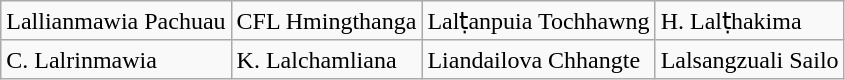<table class="wikitable">
<tr>
<td>Lallianmawia Pachuau</td>
<td>CFL Hmingthanga</td>
<td>Lalṭanpuia Tochhawng</td>
<td>H. Lalṭhakima</td>
</tr>
<tr>
<td>C. Lalrinmawia</td>
<td>K. Lalchamliana</td>
<td>Liandailova Chhangte</td>
<td>Lalsangzuali Sailo</td>
</tr>
</table>
